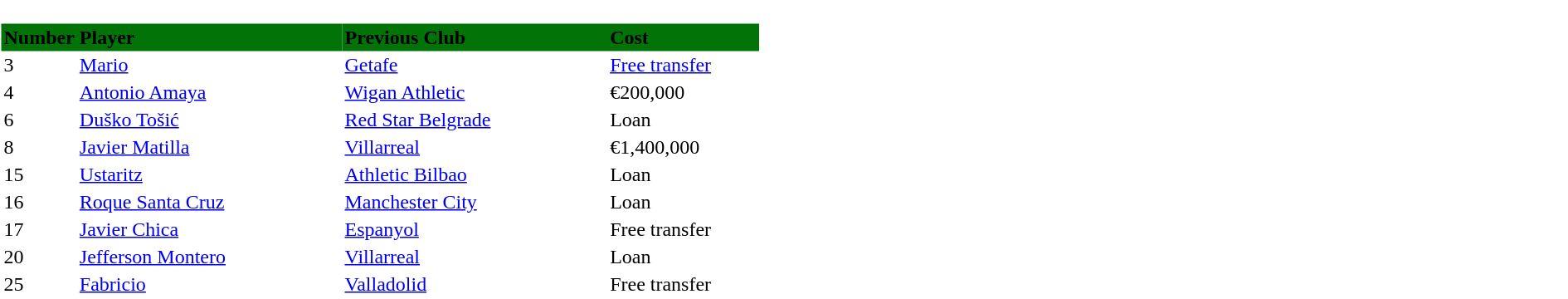<table border="0" style="width:100%;">
<tr>
<td style="background:#fff; text-align:left; vertical-align:top; width:100%;"><br><table border="0" cellspacing="0" cellpadding="2">
<tr style="background:#017307;">
<th width=10%><span> Number</span></th>
<th width=35%><span> Player</span></th>
<th width=35%><span> Previous Club</span></th>
<th width=20%><span> Cost</span></th>
</tr>
<tr>
<td>3</td>
<td> <a href='#'>Mario</a></td>
<td><a href='#'>Getafe</a></td>
<td><a href='#'>Free transfer</a></td>
</tr>
<tr>
<td>4</td>
<td> <a href='#'>Antonio Amaya</a></td>
<td><a href='#'>Wigan Athletic</a></td>
<td>€200,000</td>
</tr>
<tr>
<td>6</td>
<td> <a href='#'>Duško Tošić</a></td>
<td><a href='#'>Red Star Belgrade</a></td>
<td>Loan</td>
</tr>
<tr>
<td>8</td>
<td> <a href='#'>Javier Matilla</a></td>
<td><a href='#'>Villarreal</a></td>
<td>€1,400,000</td>
</tr>
<tr>
<td>15</td>
<td> <a href='#'>Ustaritz</a></td>
<td><a href='#'>Athletic Bilbao</a></td>
<td>Loan</td>
</tr>
<tr>
<td>16</td>
<td> <a href='#'>Roque Santa Cruz</a></td>
<td><a href='#'>Manchester City</a></td>
<td>Loan</td>
</tr>
<tr>
<td>17</td>
<td> <a href='#'>Javier Chica</a></td>
<td><a href='#'>Espanyol</a></td>
<td>Free transfer</td>
</tr>
<tr>
<td>20</td>
<td> <a href='#'>Jefferson Montero</a></td>
<td><a href='#'>Villarreal</a></td>
<td>Loan</td>
</tr>
<tr>
<td>25</td>
<td> <a href='#'>Fabricio</a></td>
<td><a href='#'>Valladolid</a></td>
<td>Free transfer</td>
</tr>
</table>
</td>
</tr>
</table>
